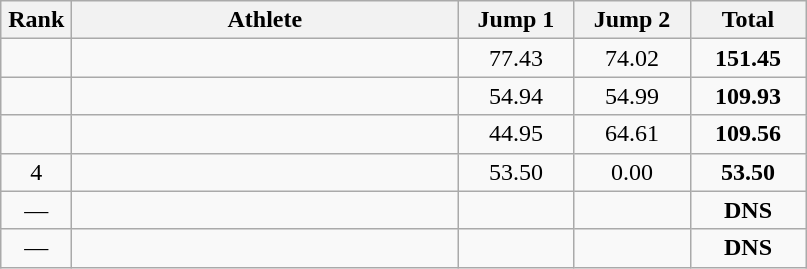<table class=wikitable style="text-align:center">
<tr>
<th width=40>Rank</th>
<th width=250>Athlete</th>
<th width=70>Jump 1</th>
<th width=70>Jump 2</th>
<th width=70>Total</th>
</tr>
<tr>
<td></td>
<td align=left></td>
<td>77.43</td>
<td>74.02</td>
<td><strong>151.45</strong></td>
</tr>
<tr>
<td></td>
<td align=left></td>
<td>54.94</td>
<td>54.99</td>
<td><strong>109.93</strong></td>
</tr>
<tr>
<td></td>
<td align=left></td>
<td>44.95</td>
<td>64.61</td>
<td><strong>109.56</strong></td>
</tr>
<tr>
<td>4</td>
<td align=left></td>
<td>53.50</td>
<td>0.00</td>
<td><strong>53.50</strong></td>
</tr>
<tr>
<td>—</td>
<td align=left></td>
<td></td>
<td></td>
<td><strong>DNS</strong></td>
</tr>
<tr>
<td>—</td>
<td align=left></td>
<td></td>
<td></td>
<td><strong>DNS</strong></td>
</tr>
</table>
